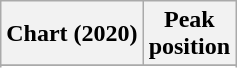<table class="wikitable sortable plainrowheaders" style="text-align:center">
<tr>
<th scope="col">Chart (2020)</th>
<th scope="col">Peak<br>position</th>
</tr>
<tr>
</tr>
<tr>
</tr>
<tr>
</tr>
</table>
